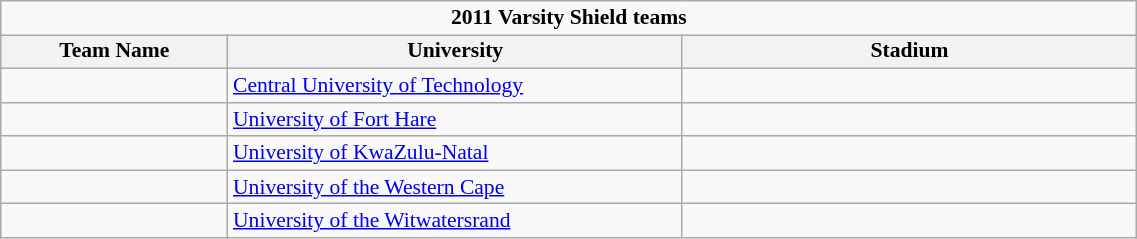<table class="wikitable" style="text-align:left; line-height:110%; font-size:90%; width:60%;">
<tr>
<td colspan=4 align=center><strong>2011 Varsity Shield teams</strong></td>
</tr>
<tr>
<th width="20%">Team Name</th>
<th width="40%">University</th>
<th width="40%">Stadium</th>
</tr>
<tr>
<td></td>
<td><a href='#'>Central University of Technology</a></td>
<td></td>
</tr>
<tr>
<td></td>
<td><a href='#'>University of Fort Hare</a></td>
<td></td>
</tr>
<tr>
<td></td>
<td><a href='#'>University of KwaZulu-Natal</a></td>
<td></td>
</tr>
<tr>
<td></td>
<td><a href='#'>University of the Western Cape</a></td>
<td></td>
</tr>
<tr>
<td></td>
<td><a href='#'>University of the Witwatersrand</a></td>
<td></td>
</tr>
</table>
